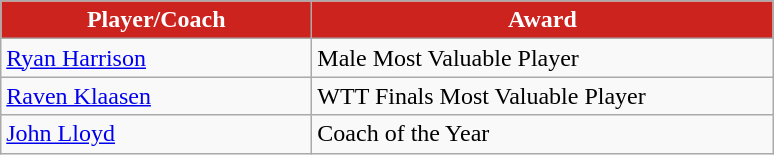<table class="wikitable" style="text-align:left">
<tr>
<th style="background:#CD231F; color:white" width="200px">Player/Coach</th>
<th style="background:#CD231F; color:white" width="300px">Award</th>
</tr>
<tr>
<td><a href='#'>Ryan Harrison</a></td>
<td>Male Most Valuable Player</td>
</tr>
<tr>
<td><a href='#'>Raven Klaasen</a></td>
<td>WTT Finals Most Valuable Player</td>
</tr>
<tr>
<td><a href='#'>John Lloyd</a></td>
<td>Coach of the Year</td>
</tr>
</table>
